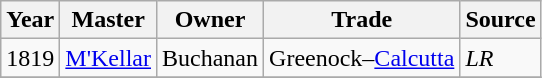<table class=" wikitable">
<tr>
<th>Year</th>
<th>Master</th>
<th>Owner</th>
<th>Trade</th>
<th>Source</th>
</tr>
<tr>
<td>1819</td>
<td><a href='#'>M'Kellar</a></td>
<td>Buchanan</td>
<td>Greenock–<a href='#'>Calcutta</a></td>
<td><em>LR</em></td>
</tr>
<tr>
</tr>
</table>
